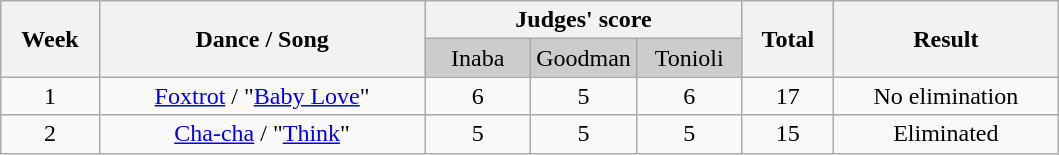<table class="wikitable" style="text-align:center;">
<tr style="text-align:center;">
<th rowspan="2" bgcolor="#CCCCCC" align="Center">Week</th>
<th rowspan="2" bgcolor="#CCCCCC" align="Center">Dance / Song</th>
<th colspan="3" bgcolor="#CCCCCC" align="Center">Judges' score</th>
<th rowspan="2">Total</th>
<th rowspan="2">Result</th>
</tr>
<tr>
<td bgcolor="#CCCCCC" width="10%" align="center">Inaba</td>
<td bgcolor="#CCCCCC" width="10%" align="center">Goodman</td>
<td bgcolor="#CCCCCC" width="10%" align="center">Tonioli</td>
</tr>
<tr>
<td>1</td>
<td><a href='#'>Foxtrot</a> / "<a href='#'>Baby Love</a>"</td>
<td>6</td>
<td>5</td>
<td>6</td>
<td>17</td>
<td>No elimination</td>
</tr>
<tr>
<td>2</td>
<td><a href='#'>Cha-cha</a> / "<a href='#'>Think</a>"</td>
<td>5</td>
<td>5</td>
<td>5</td>
<td>15</td>
<td>Eliminated</td>
</tr>
</table>
